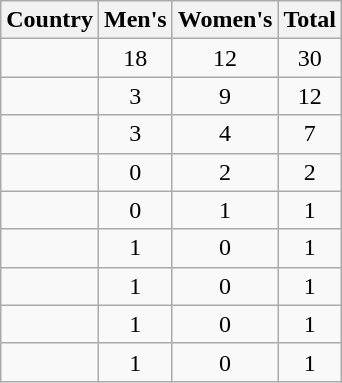<table class="wikitable sortable" style="text-align:center">
<tr>
<th>Country</th>
<th>Men's</th>
<th>Women's</th>
<th>Total</th>
</tr>
<tr>
<td align="left"></td>
<td>18</td>
<td>12</td>
<td>30</td>
</tr>
<tr>
<td align="left"></td>
<td>3</td>
<td>9</td>
<td>12</td>
</tr>
<tr>
<td align="left"></td>
<td>3</td>
<td>4</td>
<td>7</td>
</tr>
<tr>
<td align="left"></td>
<td>0</td>
<td>2</td>
<td>2</td>
</tr>
<tr>
<td align="left"></td>
<td>0</td>
<td>1</td>
<td>1</td>
</tr>
<tr>
<td align="left"></td>
<td>1</td>
<td>0</td>
<td>1</td>
</tr>
<tr>
<td align="left"></td>
<td>1</td>
<td>0</td>
<td>1</td>
</tr>
<tr>
<td align="left"></td>
<td>1</td>
<td>0</td>
<td>1</td>
</tr>
<tr>
<td align="left"></td>
<td>1</td>
<td>0</td>
<td>1</td>
</tr>
</table>
